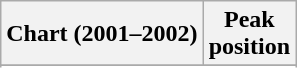<table class="wikitable sortable">
<tr>
<th align="left">Chart (2001–2002)</th>
<th align="center">Peak<br>position</th>
</tr>
<tr>
</tr>
<tr>
</tr>
</table>
